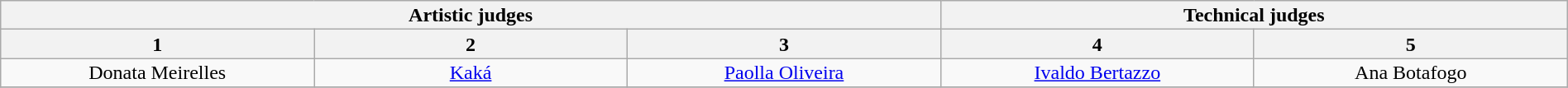<table class="wikitable" style="font-size:100%; line-height:16px; text-align:center" width="100%">
<tr>
<th colspan=3>Artistic judges</th>
<th colspan=2>Technical judges</th>
</tr>
<tr>
<th width=150>1</th>
<th width=150>2</th>
<th width=150>3</th>
<th width=150>4</th>
<th width=150>5</th>
</tr>
<tr>
<td>Donata Meirelles</td>
<td><a href='#'>Kaká</a></td>
<td><a href='#'>Paolla Oliveira</a></td>
<td><a href='#'>Ivaldo Bertazzo</a></td>
<td>Ana Botafogo</td>
</tr>
<tr>
</tr>
</table>
